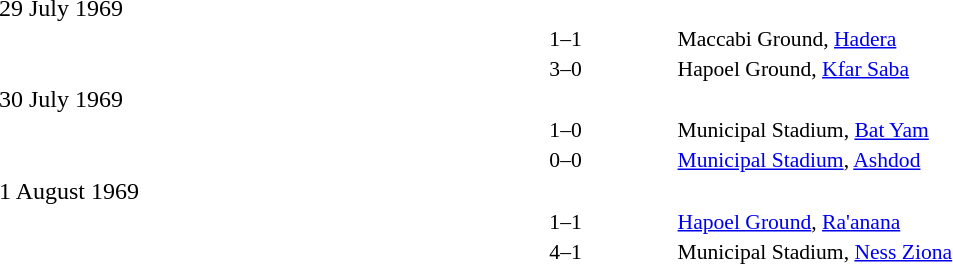<table style="width:100%;" cellspacing="1">
<tr>
<th width=25%></th>
<th width=10%></th>
<th></th>
</tr>
<tr>
<td>29 July 1969</td>
</tr>
<tr style=font-size:90%>
<td align=right></td>
<td align=center>1–1</td>
<td></td>
<td>Maccabi Ground, <a href='#'>Hadera</a></td>
</tr>
<tr style=font-size:90%>
<td align=right></td>
<td align=center>3–0</td>
<td></td>
<td>Hapoel Ground, <a href='#'>Kfar Saba</a></td>
</tr>
<tr>
<td>30 July 1969</td>
</tr>
<tr style=font-size:90%>
<td align=right></td>
<td align=center>1–0</td>
<td></td>
<td>Municipal Stadium, <a href='#'>Bat Yam</a></td>
</tr>
<tr style=font-size:90%>
<td align=right></td>
<td align=center>0–0</td>
<td></td>
<td><a href='#'>Municipal Stadium</a>, <a href='#'>Ashdod</a></td>
</tr>
<tr>
<td>1 August 1969</td>
</tr>
<tr style=font-size:90%>
<td align=right></td>
<td align=center>1–1</td>
<td></td>
<td><a href='#'>Hapoel Ground</a>, <a href='#'>Ra'anana</a></td>
</tr>
<tr style=font-size:90%>
<td align=right></td>
<td align=center>4–1</td>
<td></td>
<td>Municipal Stadium, <a href='#'>Ness Ziona</a></td>
</tr>
</table>
